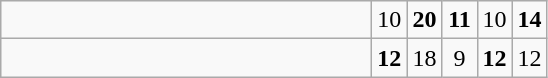<table class="wikitable">
<tr>
<td style="width:15em"></td>
<td align=center style="width:1em">10</td>
<td align=center style="width:1em"><strong>20</strong></td>
<td align=center style="width:1em"><strong>11</strong></td>
<td align=center style="width:1em">10</td>
<td align=center style="width:1em"><strong>14</strong></td>
</tr>
<tr>
<td style="width:15em"></td>
<td align=center style="width:1em"><strong>12</strong></td>
<td align=center style="width:1em">18</td>
<td align=center style="width:1em">9</td>
<td align=center style="width:1em"><strong>12</strong></td>
<td align=center style="width:1em">12</td>
</tr>
</table>
